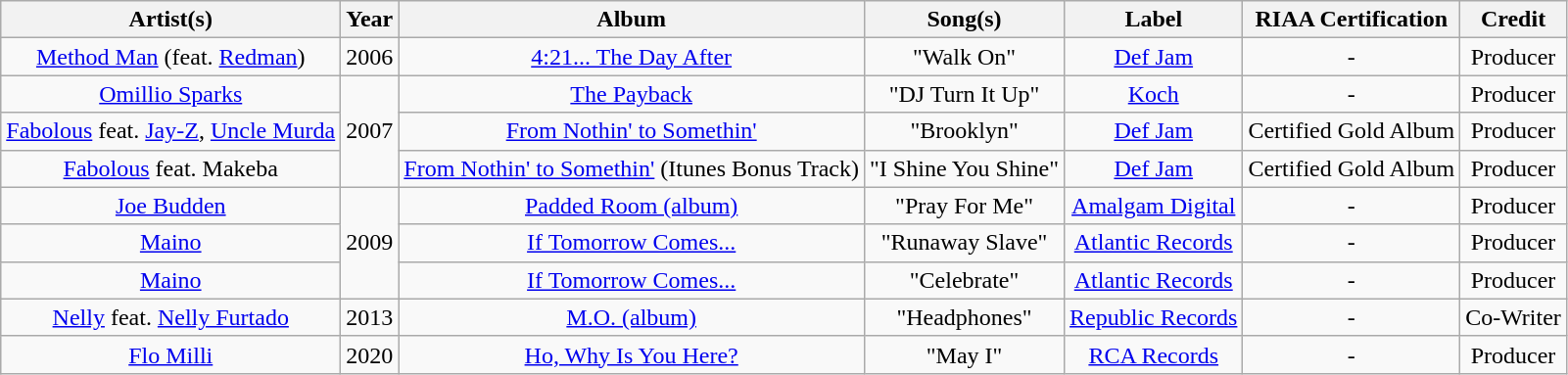<table class="wikitable plainrowheaders sortable" style="text-align:center">
<tr>
<th scope="col">Artist(s)</th>
<th scope="col">Year</th>
<th scope="col">Album</th>
<th scope="col">Song(s)</th>
<th scope="col">Label</th>
<th scope="col">RIAA Certification</th>
<th scope="col">Credit</th>
</tr>
<tr>
<td><a href='#'>Method Man</a> (feat. <a href='#'>Redman</a>)</td>
<td rowspan="1">2006</td>
<td><a href='#'>4:21... The Day After</a></td>
<td>"Walk On"</td>
<td><a href='#'>Def Jam</a></td>
<td>-</td>
<td>Producer</td>
</tr>
<tr>
<td><a href='#'>Omillio Sparks</a></td>
<td rowspan="3">2007</td>
<td><a href='#'>The Payback</a></td>
<td>"DJ Turn It Up"</td>
<td><a href='#'>Koch</a></td>
<td>-</td>
<td>Producer</td>
</tr>
<tr>
<td><a href='#'>Fabolous</a> feat. <a href='#'>Jay-Z</a>, <a href='#'>Uncle Murda</a></td>
<td><a href='#'>From Nothin' to Somethin'</a></td>
<td>"Brooklyn"</td>
<td><a href='#'>Def Jam</a></td>
<td>Certified Gold Album</td>
<td>Producer</td>
</tr>
<tr>
<td><a href='#'>Fabolous</a> feat. Makeba</td>
<td><a href='#'>From Nothin' to Somethin'</a> (Itunes Bonus Track)</td>
<td>"I Shine You Shine"</td>
<td><a href='#'>Def Jam</a></td>
<td>Certified Gold Album</td>
<td>Producer</td>
</tr>
<tr>
<td><a href='#'>Joe Budden</a></td>
<td rowspan="3">2009</td>
<td><a href='#'>Padded Room (album)</a></td>
<td>"Pray For Me"</td>
<td><a href='#'>Amalgam Digital</a></td>
<td>-</td>
<td>Producer</td>
</tr>
<tr>
<td><a href='#'>Maino</a></td>
<td><a href='#'>If Tomorrow Comes...</a></td>
<td>"Runaway Slave"</td>
<td><a href='#'>Atlantic Records</a></td>
<td>-</td>
<td>Producer</td>
</tr>
<tr>
<td><a href='#'>Maino</a></td>
<td><a href='#'>If Tomorrow Comes...</a></td>
<td>"Celebrate"</td>
<td><a href='#'>Atlantic Records</a></td>
<td>-</td>
<td>Producer</td>
</tr>
<tr>
<td><a href='#'>Nelly</a> feat. <a href='#'>Nelly Furtado</a></td>
<td rowspan="1">2013</td>
<td><a href='#'>M.O. (album)</a></td>
<td>"Headphones"</td>
<td><a href='#'>Republic Records</a></td>
<td>-</td>
<td>Co-Writer</td>
</tr>
<tr>
<td><a href='#'>Flo Milli</a></td>
<td rowspan="1">2020</td>
<td><a href='#'>Ho, Why Is You Here?</a></td>
<td>"May I"</td>
<td><a href='#'>RCA Records</a></td>
<td>-</td>
<td>Producer</td>
</tr>
</table>
